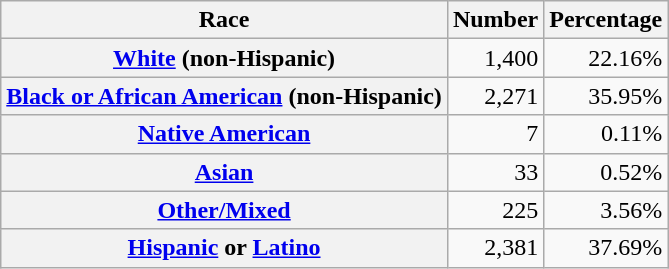<table class="wikitable" style="text-align:right">
<tr>
<th scope="col">Race</th>
<th scope="col">Number</th>
<th scope="col">Percentage</th>
</tr>
<tr>
<th scope="row"><a href='#'>White</a> (non-Hispanic)</th>
<td>1,400</td>
<td>22.16%</td>
</tr>
<tr>
<th scope="row"><a href='#'>Black or African American</a> (non-Hispanic)</th>
<td>2,271</td>
<td>35.95%</td>
</tr>
<tr>
<th scope="row"><a href='#'>Native American</a></th>
<td>7</td>
<td>0.11%</td>
</tr>
<tr>
<th scope="row"><a href='#'>Asian</a></th>
<td>33</td>
<td>0.52%</td>
</tr>
<tr>
<th scope="row"><a href='#'>Other/Mixed</a></th>
<td>225</td>
<td>3.56%</td>
</tr>
<tr>
<th scope="row"><a href='#'>Hispanic</a> or <a href='#'>Latino</a></th>
<td>2,381</td>
<td>37.69%</td>
</tr>
</table>
